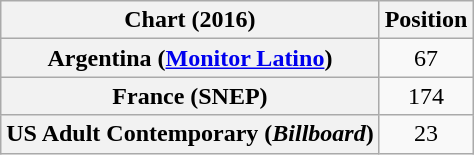<table class="wikitable sortable plainrowheaders" style="text-align:center">
<tr>
<th scope="col">Chart (2016)</th>
<th scope="col">Position</th>
</tr>
<tr>
<th scope="row">Argentina (<a href='#'>Monitor Latino</a>)</th>
<td>67</td>
</tr>
<tr>
<th scope="row">France (SNEP)</th>
<td>174</td>
</tr>
<tr>
<th scope="row">US Adult Contemporary (<em>Billboard</em>)</th>
<td>23</td>
</tr>
</table>
